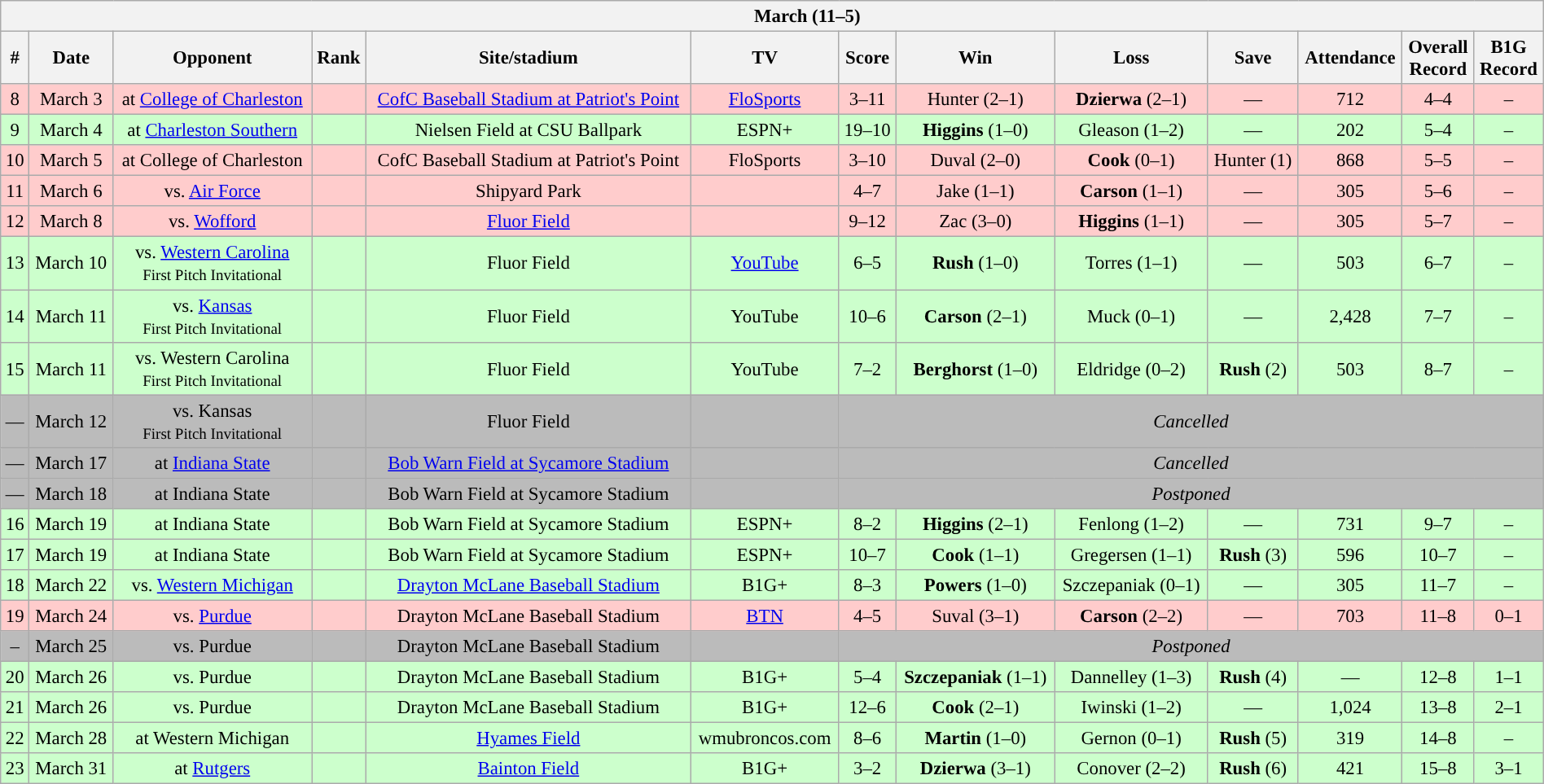<table class="wikitable collapsible open" style="margin:auto; width:100%; text-align:center; font-size:95%">
<tr>
<th colspan=13 style="padding-left:4em;">March (11–5)</th>
</tr>
<tr>
<th>#</th>
<th>Date</th>
<th>Opponent</th>
<th>Rank</th>
<th>Site/stadium</th>
<th>TV</th>
<th>Score</th>
<th>Win</th>
<th>Loss</th>
<th>Save</th>
<th>Attendance</th>
<th>Overall<br>Record</th>
<th>B1G<br>Record</th>
</tr>
<tr align="center" bgcolor="#ffcccc">
<td>8</td>
<td>March 3</td>
<td>at <a href='#'>College of Charleston</a></td>
<td></td>
<td><a href='#'>CofC Baseball Stadium at Patriot's Point</a></td>
<td><a href='#'>FloSports</a></td>
<td>3–11</td>
<td>Hunter (2–1)</td>
<td><strong>Dzierwa</strong> (2–1)</td>
<td>—</td>
<td>712</td>
<td>4–4</td>
<td>–</td>
</tr>
<tr align="center" bgcolor="#ccffcc">
<td>9</td>
<td>March 4</td>
<td>at <a href='#'>Charleston Southern</a></td>
<td></td>
<td>Nielsen Field at CSU Ballpark</td>
<td>ESPN+</td>
<td>19–10</td>
<td><strong>Higgins</strong> (1–0)</td>
<td>Gleason (1–2)</td>
<td>—</td>
<td>202</td>
<td>5–4</td>
<td>–</td>
</tr>
<tr align="center" bgcolor="#ffcccc">
<td>10</td>
<td>March 5</td>
<td>at College of Charleston</td>
<td></td>
<td>CofC Baseball Stadium at Patriot's Point</td>
<td>FloSports</td>
<td>3–10</td>
<td>Duval (2–0)</td>
<td><strong>Cook</strong> (0–1)</td>
<td>Hunter (1)</td>
<td>868</td>
<td>5–5</td>
<td>–</td>
</tr>
<tr align="center" bgcolor="#ffcccc">
<td>11</td>
<td>March 6</td>
<td>vs. <a href='#'>Air Force</a></td>
<td></td>
<td>Shipyard Park</td>
<td></td>
<td>4–7</td>
<td>Jake (1–1)</td>
<td><strong>Carson</strong> (1–1)</td>
<td>—</td>
<td>305</td>
<td>5–6</td>
<td>–</td>
</tr>
<tr align="center" bgcolor="#ffcccc">
<td>12</td>
<td>March 8</td>
<td>vs. <a href='#'>Wofford</a></td>
<td></td>
<td><a href='#'>Fluor Field</a></td>
<td></td>
<td>9–12</td>
<td>Zac (3–0)</td>
<td><strong>Higgins</strong> (1–1)</td>
<td>—</td>
<td>305</td>
<td>5–7</td>
<td>–</td>
</tr>
<tr align="center" bgcolor="#ccffcc">
<td>13</td>
<td>March 10</td>
<td>vs. <a href='#'>Western Carolina</a><br><small>First Pitch Invitational</small></td>
<td></td>
<td>Fluor Field</td>
<td><a href='#'>YouTube</a></td>
<td>6–5</td>
<td><strong>Rush</strong> (1–0)</td>
<td>Torres (1–1)</td>
<td>—</td>
<td>503</td>
<td>6–7</td>
<td>–</td>
</tr>
<tr align="center" bgcolor="#ccffcc">
<td>14</td>
<td>March 11</td>
<td>vs. <a href='#'>Kansas</a><br><small>First Pitch Invitational</small></td>
<td></td>
<td>Fluor Field</td>
<td>YouTube</td>
<td>10–6</td>
<td><strong>Carson</strong> (2–1)</td>
<td>Muck (0–1)</td>
<td>—</td>
<td>2,428</td>
<td>7–7</td>
<td>–</td>
</tr>
<tr align="center" bgcolor="#ccffcc">
<td>15</td>
<td>March 11</td>
<td>vs. Western Carolina<br><small>First Pitch Invitational</small></td>
<td></td>
<td>Fluor Field</td>
<td>YouTube</td>
<td>7–2</td>
<td><strong>Berghorst</strong> (1–0)</td>
<td>Eldridge (0–2)</td>
<td><strong>Rush</strong> (2)</td>
<td>503</td>
<td>8–7</td>
<td>–</td>
</tr>
<tr align="center" bgcolor="#bbbbbb">
<td>—</td>
<td>March 12</td>
<td>vs. Kansas <br><small>First Pitch Invitational</small></td>
<td></td>
<td>Fluor Field</td>
<td></td>
<td colspan=9><em>Cancelled</em> </td>
</tr>
<tr align="center" bgcolor="bbbbbb">
<td>—</td>
<td>March 17</td>
<td>at <a href='#'>Indiana State</a></td>
<td></td>
<td><a href='#'>Bob Warn Field at Sycamore Stadium</a></td>
<td></td>
<td colspan=9><em>Cancelled</em> </td>
</tr>
<tr align="center" bgcolor="bbbbbb">
<td>—</td>
<td>March 18</td>
<td>at Indiana State</td>
<td></td>
<td>Bob Warn Field at Sycamore Stadium</td>
<td></td>
<td colspan=9><em>Postponed</em> </td>
</tr>
<tr align="center" bgcolor="#ccffcc">
<td>16</td>
<td>March 19</td>
<td>at Indiana State</td>
<td></td>
<td>Bob Warn Field at Sycamore Stadium</td>
<td>ESPN+</td>
<td>8–2</td>
<td><strong>Higgins</strong> (2–1)</td>
<td>Fenlong (1–2)</td>
<td>—</td>
<td>731</td>
<td>9–7</td>
<td>–</td>
</tr>
<tr align="center" bgcolor="#ccffcc">
<td>17</td>
<td>March 19</td>
<td>at Indiana State</td>
<td></td>
<td>Bob Warn Field at Sycamore Stadium</td>
<td>ESPN+</td>
<td>10–7</td>
<td><strong>Cook</strong> (1–1)</td>
<td>Gregersen (1–1)</td>
<td><strong>Rush</strong> (3)</td>
<td>596</td>
<td>10–7</td>
<td>–</td>
</tr>
<tr align="center" bgcolor="#ccffcc">
<td>18</td>
<td>March 22</td>
<td>vs. <a href='#'>Western Michigan</a></td>
<td></td>
<td><a href='#'>Drayton McLane Baseball Stadium</a></td>
<td>B1G+</td>
<td>8–3</td>
<td><strong>Powers</strong> (1–0)</td>
<td>Szczepaniak (0–1)</td>
<td>—</td>
<td>305</td>
<td>11–7</td>
<td>–</td>
</tr>
<tr align="center" bgcolor="#ffcccc">
<td>19</td>
<td>March 24</td>
<td>vs. <a href='#'>Purdue</a></td>
<td></td>
<td>Drayton McLane Baseball Stadium</td>
<td><a href='#'>BTN</a></td>
<td>4–5</td>
<td>Suval (3–1)</td>
<td><strong>Carson</strong> (2–2)</td>
<td>—</td>
<td>703</td>
<td>11–8</td>
<td>0–1</td>
</tr>
<tr align="center" bgcolor="bbbbbb">
<td>–</td>
<td>March 25</td>
<td>vs. Purdue</td>
<td></td>
<td>Drayton McLane Baseball Stadium</td>
<td></td>
<td colspan=9><em>Postponed</em> </td>
</tr>
<tr align="center" bgcolor="#ccffcc">
<td>20</td>
<td>March 26</td>
<td>vs. Purdue</td>
<td></td>
<td>Drayton McLane Baseball Stadium</td>
<td>B1G+</td>
<td>5–4</td>
<td><strong>Szczepaniak</strong> (1–1)</td>
<td>Dannelley (1–3)</td>
<td><strong>Rush</strong> (4)</td>
<td>—</td>
<td>12–8</td>
<td>1–1</td>
</tr>
<tr align="center" bgcolor="#ccffcc">
<td>21</td>
<td>March 26</td>
<td>vs. Purdue</td>
<td></td>
<td>Drayton McLane Baseball Stadium</td>
<td>B1G+</td>
<td>12–6</td>
<td><strong>Cook</strong> (2–1)</td>
<td>Iwinski (1–2)</td>
<td>—</td>
<td>1,024</td>
<td>13–8</td>
<td>2–1</td>
</tr>
<tr align="center" bgcolor="#ccffcc">
<td>22</td>
<td>March 28</td>
<td>at Western Michigan</td>
<td></td>
<td><a href='#'>Hyames Field</a></td>
<td>wmubroncos.com</td>
<td>8–6</td>
<td><strong>Martin</strong> (1–0)</td>
<td>Gernon (0–1)</td>
<td><strong>Rush</strong> (5)</td>
<td>319</td>
<td>14–8</td>
<td>–</td>
</tr>
<tr align="center" bgcolor="#ccffcc">
<td>23</td>
<td>March 31</td>
<td>at <a href='#'>Rutgers</a></td>
<td></td>
<td><a href='#'>Bainton Field</a></td>
<td>B1G+</td>
<td>3–2</td>
<td><strong>Dzierwa</strong> (3–1)</td>
<td>Conover (2–2)</td>
<td><strong>Rush</strong> (6)</td>
<td>421</td>
<td>15–8</td>
<td>3–1</td>
</tr>
</table>
